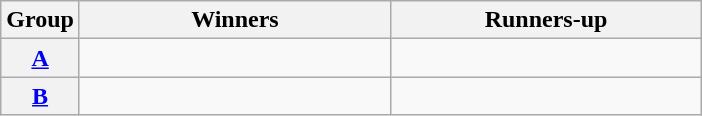<table class=wikitable>
<tr>
<th>Group</th>
<th width=200>Winners</th>
<th width=200>Runners-up</th>
</tr>
<tr>
<th><a href='#'>A</a></th>
<td></td>
<td></td>
</tr>
<tr>
<th><a href='#'>B</a></th>
<td></td>
<td></td>
</tr>
</table>
